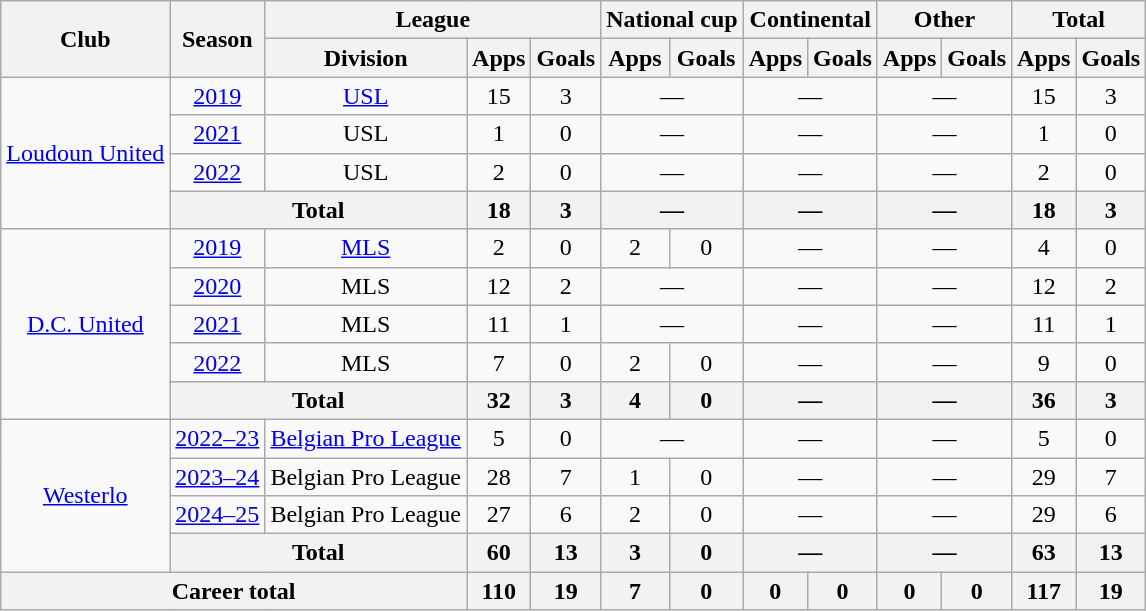<table class=wikitable style=text-align:center>
<tr>
<th rowspan=2>Club</th>
<th rowspan=2>Season</th>
<th colspan=3>League</th>
<th colspan=2>National cup</th>
<th colspan=2>Continental</th>
<th colspan=2>Other</th>
<th colspan=2>Total</th>
</tr>
<tr>
<th>Division</th>
<th>Apps</th>
<th>Goals</th>
<th>Apps</th>
<th>Goals</th>
<th>Apps</th>
<th>Goals</th>
<th>Apps</th>
<th>Goals</th>
<th>Apps</th>
<th>Goals</th>
</tr>
<tr>
<td rowspan=4><a href='#'>Loudoun United</a></td>
<td><a href='#'>2019</a></td>
<td><a href='#'>USL</a></td>
<td>15</td>
<td>3</td>
<td colspan=2>—</td>
<td colspan=2>—</td>
<td colspan=2>—</td>
<td>15</td>
<td>3</td>
</tr>
<tr>
<td><a href='#'>2021</a></td>
<td>USL</td>
<td>1</td>
<td>0</td>
<td colspan=2>—</td>
<td colspan=2>—</td>
<td colspan=2>—</td>
<td>1</td>
<td>0</td>
</tr>
<tr>
<td><a href='#'>2022</a></td>
<td>USL</td>
<td>2</td>
<td>0</td>
<td colspan=2>—</td>
<td colspan=2>—</td>
<td colspan=2>—</td>
<td>2</td>
<td>0</td>
</tr>
<tr>
<th colspan=2>Total</th>
<th>18</th>
<th>3</th>
<th colspan=2>—</th>
<th colspan=2>—</th>
<th colspan=2>—</th>
<th>18</th>
<th>3</th>
</tr>
<tr>
<td rowspan=5><a href='#'>D.C. United</a></td>
<td><a href='#'>2019</a></td>
<td><a href='#'>MLS</a></td>
<td>2</td>
<td>0</td>
<td>2</td>
<td>0</td>
<td colspan=2>—</td>
<td colspan=2>—</td>
<td>4</td>
<td>0</td>
</tr>
<tr>
<td><a href='#'>2020</a></td>
<td>MLS</td>
<td>12</td>
<td>2</td>
<td colspan=2>—</td>
<td colspan=2>—</td>
<td colspan=2>—</td>
<td>12</td>
<td>2</td>
</tr>
<tr>
<td><a href='#'>2021</a></td>
<td>MLS</td>
<td>11</td>
<td>1</td>
<td colspan=2>—</td>
<td colspan=2>—</td>
<td colspan=2>—</td>
<td>11</td>
<td>1</td>
</tr>
<tr>
<td><a href='#'>2022</a></td>
<td>MLS</td>
<td>7</td>
<td>0</td>
<td>2</td>
<td>0</td>
<td colspan=2>—</td>
<td colspan=2>—</td>
<td>9</td>
<td>0</td>
</tr>
<tr>
<th colspan=2>Total</th>
<th>32</th>
<th>3</th>
<th>4</th>
<th>0</th>
<th colspan=2>—</th>
<th colspan=2>—</th>
<th>36</th>
<th>3</th>
</tr>
<tr>
<td rowspan=4><a href='#'>Westerlo</a></td>
<td><a href='#'>2022–23</a></td>
<td><a href='#'>Belgian Pro League</a></td>
<td>5</td>
<td>0</td>
<td colspan=2>—</td>
<td colspan=2>—</td>
<td colspan=2>—</td>
<td>5</td>
<td>0</td>
</tr>
<tr>
<td><a href='#'>2023–24</a></td>
<td>Belgian Pro League</td>
<td>28</td>
<td>7</td>
<td>1</td>
<td>0</td>
<td colspan=2>—</td>
<td colspan=2>—</td>
<td>29</td>
<td>7</td>
</tr>
<tr>
<td><a href='#'>2024–25</a></td>
<td>Belgian Pro League</td>
<td>27</td>
<td>6</td>
<td>2</td>
<td>0</td>
<td colspan=2>—</td>
<td colspan=2>—</td>
<td>29</td>
<td>6</td>
</tr>
<tr>
<th colspan=2>Total</th>
<th>60</th>
<th>13</th>
<th>3</th>
<th>0</th>
<th colspan=2>—</th>
<th colspan=2>—</th>
<th>63</th>
<th>13</th>
</tr>
<tr>
<th colspan=3>Career total</th>
<th>110</th>
<th>19</th>
<th>7</th>
<th>0</th>
<th>0</th>
<th>0</th>
<th>0</th>
<th>0</th>
<th>117</th>
<th>19</th>
</tr>
</table>
